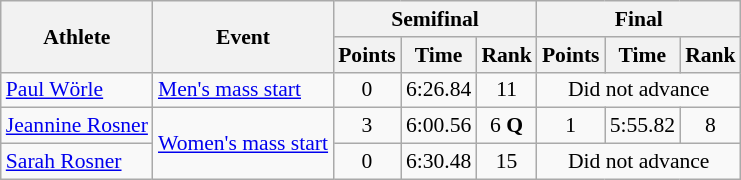<table class="wikitable" style="font-size:90%">
<tr>
<th rowspan=2>Athlete</th>
<th rowspan=2>Event</th>
<th colspan=3>Semifinal</th>
<th colspan=3>Final</th>
</tr>
<tr>
<th>Points</th>
<th>Time</th>
<th>Rank</th>
<th>Points</th>
<th>Time</th>
<th>Rank</th>
</tr>
<tr align=center>
<td align=left><a href='#'>Paul Wörle</a></td>
<td align=left><a href='#'>Men's mass start</a></td>
<td>0</td>
<td>6:26.84</td>
<td>11</td>
<td colspan=3>Did not advance</td>
</tr>
<tr align=center>
<td align=left><a href='#'>Jeannine Rosner</a></td>
<td align=left rowspan=2><a href='#'>Women's mass start</a></td>
<td>3</td>
<td>6:00.56</td>
<td>6 <strong>Q</strong></td>
<td>1</td>
<td>5:55.82</td>
<td>8</td>
</tr>
<tr align=center>
<td align=left><a href='#'>Sarah Rosner</a></td>
<td>0</td>
<td>6:30.48</td>
<td>15</td>
<td colspan=3>Did not advance</td>
</tr>
</table>
